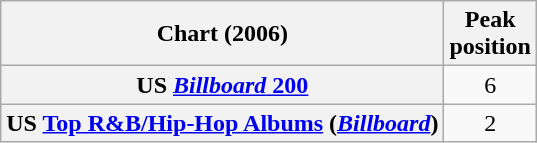<table class="wikitable sortable plainrowheaders" style="text-align:center">
<tr>
<th scope="col">Chart (2006)</th>
<th scope="col">Peak<br> position</th>
</tr>
<tr>
<th scope="row">US <a href='#'><em>Billboard</em> 200</a></th>
<td>6</td>
</tr>
<tr>
<th scope="row">US <a href='#'>Top R&B/Hip-Hop Albums</a> (<em><a href='#'>Billboard</a></em>)</th>
<td>2</td>
</tr>
</table>
